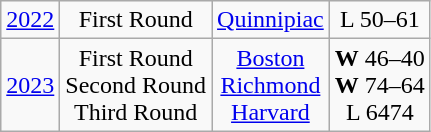<table class=wikitable style="text-align:center">
<tr>
<td><a href='#'>2022</a></td>
<td>First Round</td>
<td><a href='#'>Quinnipiac</a></td>
<td>L 50–61</td>
</tr>
<tr>
<td><a href='#'>2023</a></td>
<td>First Round<br>Second Round<br>Third Round</td>
<td><a href='#'>Boston</a><br><a href='#'>Richmond</a><br><a href='#'>Harvard</a></td>
<td><strong>W</strong> 46–40<br><strong>W</strong> 74–64<br>L 6474</td>
</tr>
</table>
